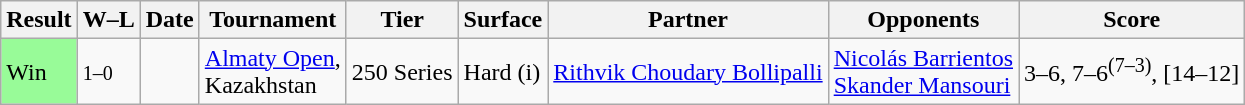<table class="sortable wikitable">
<tr>
<th>Result</th>
<th class="unsortable">W–L</th>
<th>Date</th>
<th>Tournament</th>
<th>Tier</th>
<th>Surface</th>
<th>Partner</th>
<th>Opponents</th>
<th class="unsortable">Score</th>
</tr>
<tr>
<td bgcolor=98FB98>Win</td>
<td><small>1–0</small></td>
<td><a href='#'></a></td>
<td><a href='#'>Almaty Open</a>,<br> Kazakhstan</td>
<td>250 Series</td>
<td>Hard (i)</td>
<td> <a href='#'>Rithvik Choudary Bollipalli</a></td>
<td> <a href='#'>Nicolás Barrientos</a><br> <a href='#'>Skander Mansouri</a></td>
<td>3–6, 7–6<sup>(7–3)</sup>, [14–12]</td>
</tr>
</table>
